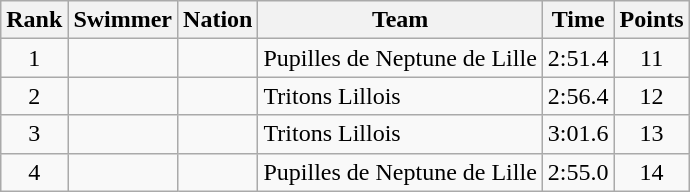<table class="wikitable sortable" style="text-align:center">
<tr>
<th>Rank</th>
<th>Swimmer</th>
<th>Nation</th>
<th>Team</th>
<th>Time</th>
<th>Points</th>
</tr>
<tr>
<td>1</td>
<td align=left></td>
<td align=left></td>
<td align=left>Pupilles de Neptune de Lille</td>
<td>2:51.4</td>
<td>11</td>
</tr>
<tr>
<td>2</td>
<td align=left></td>
<td align=left></td>
<td align=left>Tritons Lillois</td>
<td>2:56.4</td>
<td>12</td>
</tr>
<tr>
<td>3</td>
<td align=left></td>
<td align=left></td>
<td align=left>Tritons Lillois</td>
<td>3:01.6</td>
<td>13</td>
</tr>
<tr>
<td>4</td>
<td align=left></td>
<td align=left></td>
<td align=left>Pupilles de Neptune de Lille</td>
<td>2:55.0</td>
<td>14</td>
</tr>
</table>
